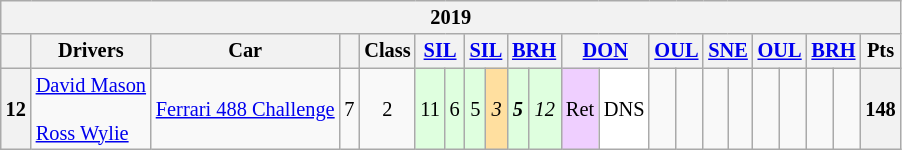<table class="wikitable" style="font-size: 85%; text-align:center;">
<tr>
<th colspan="22">2019</th>
</tr>
<tr valign="top">
<th valign="middle"></th>
<th valign="middle">Drivers</th>
<th>Car</th>
<th valign="middle"></th>
<th valign="middle">Class</th>
<th colspan="2"><a href='#'>SIL</a></th>
<th colspan="2"><a href='#'>SIL</a></th>
<th colspan="2"><a href='#'>BRH</a></th>
<th colspan="2"><a href='#'>DON</a></th>
<th colspan="2"><a href='#'>OUL</a></th>
<th colspan="2"><a href='#'>SNE</a></th>
<th colspan="2"><a href='#'>OUL</a></th>
<th colspan="2"><a href='#'>BRH</a></th>
<th valign="middle">Pts</th>
</tr>
<tr>
<th>12</th>
<td align="left"> <a href='#'>David Mason</a><br><br> <a href='#'>Ross Wylie</a></td>
<td><a href='#'>Ferrari 488 Challenge</a></td>
<td>7</td>
<td>2</td>
<td style="background:#dfffdf;">11</td>
<td style="background:#dfffdf;">6</td>
<td style="background:#dfffdf;">5</td>
<td style="background:#ffdf9f;"><em>3</em></td>
<td style="background:#dfffdf;"><strong><em>5</em></strong></td>
<td style="background:#dfffdf;"><em>12</em></td>
<td style="background:#efcfff;">Ret</td>
<td style="background:#ffffff;">DNS</td>
<td></td>
<td></td>
<td></td>
<td></td>
<td></td>
<td></td>
<td></td>
<td></td>
<th>148</th>
</tr>
</table>
